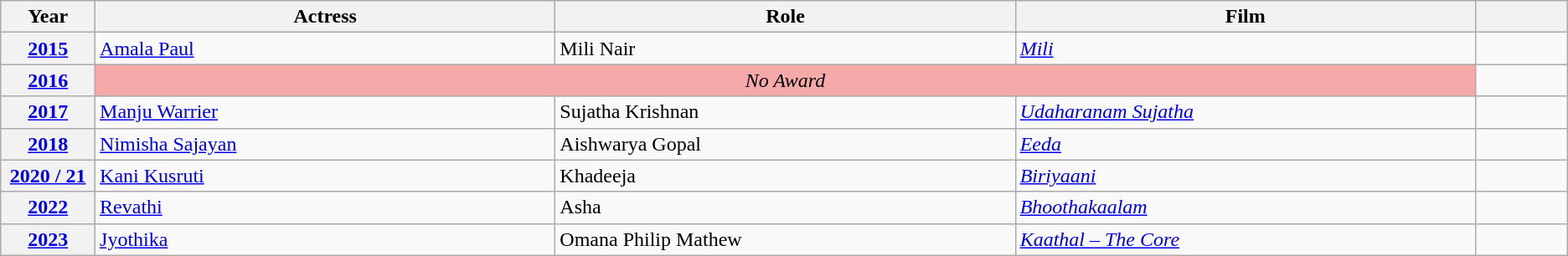<table class="wikitable sortable" style="text-align:left;">
<tr>
<th scope="col" style="width:3%; text-align:center;">Year</th>
<th scope="col" style="width:15%;text-align:center;">Actress</th>
<th scope="col" style="width:15%;text-align:center;">Role</th>
<th scope="col" style="width:15%;text-align:center;">Film</th>
<th scope="col" style="width:3%;text-align:center;"></th>
</tr>
<tr>
<th scope="row" style="text-align:center"><a href='#'>2015</a></th>
<td><a href='#'>Amala Paul</a></td>
<td>Mili Nair</td>
<td><em><a href='#'>Mili</a></em></td>
<td style="text-align:center"></td>
</tr>
<tr>
<th scope="row" style="text-align:center"><a href='#'>2016</a></th>
<td colspan="3" bgcolor="#F5A9A9" style="text-align:center"><em>No Award</em></td>
<td style="text-align:center"></td>
</tr>
<tr>
<th scope="row" style="text-align:center"><a href='#'>2017</a></th>
<td><a href='#'>Manju Warrier</a></td>
<td>Sujatha Krishnan</td>
<td><em><a href='#'>Udaharanam Sujatha</a></em></td>
<td style="text-align:center"></td>
</tr>
<tr>
<th scope="row" style="text-align:center"><a href='#'>2018</a></th>
<td><a href='#'>Nimisha Sajayan</a></td>
<td>Aishwarya Gopal</td>
<td><em><a href='#'>Eeda</a></em></td>
<td style="text-align:center"></td>
</tr>
<tr>
<th scope="row" style="text-align:center"><a href='#'>2020 / 21</a></th>
<td><a href='#'>Kani Kusruti</a></td>
<td>Khadeeja</td>
<td><em><a href='#'>Biriyaani</a></em></td>
<td style="text-align:center"></td>
</tr>
<tr>
<th scope="row" style="text-align:center"><a href='#'>2022</a></th>
<td><a href='#'>Revathi</a></td>
<td>Asha</td>
<td><em><a href='#'>Bhoothakaalam</a></em></td>
<td style="text-align:center"></td>
</tr>
<tr>
<th scope="row" style="text-align:center"><a href='#'>2023</a></th>
<td><a href='#'>Jyothika</a></td>
<td>Omana Philip Mathew</td>
<td><em><a href='#'>Kaathal – The Core</a></em></td>
<td style="text-align:center"></td>
</tr>
</table>
